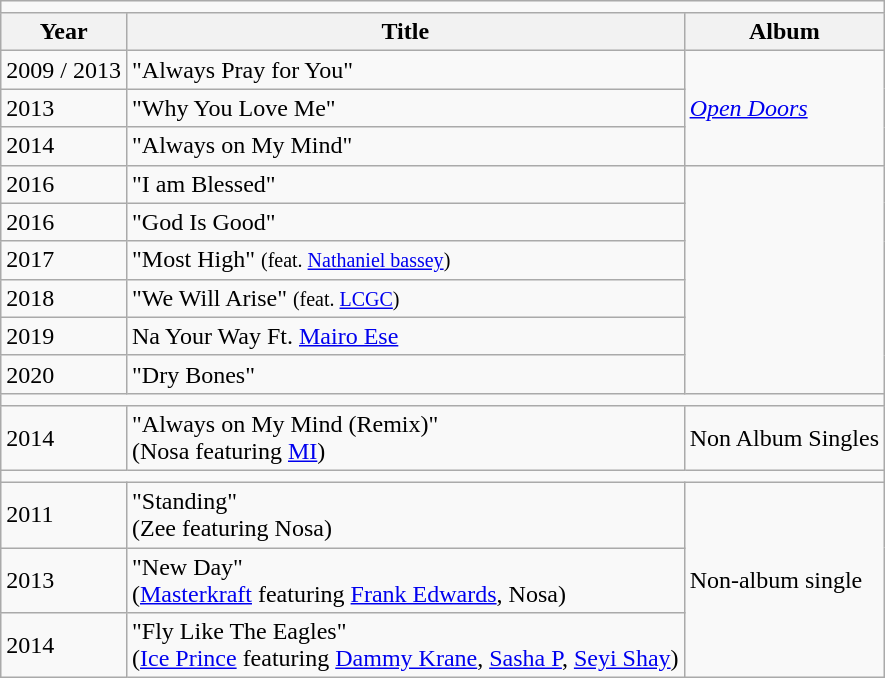<table class="wikitable sortable">
<tr>
<td colspan="3" style="font-size:110%"></td>
</tr>
<tr>
<th>Year</th>
<th>Title</th>
<th>Album</th>
</tr>
<tr>
<td>2009 / 2013</td>
<td>"Always Pray for You"</td>
<td rowspan="3"><a href='#'><em>Open Doors</em></a></td>
</tr>
<tr>
<td>2013</td>
<td>"Why You Love Me"</td>
</tr>
<tr>
<td>2014</td>
<td>"Always on My Mind"</td>
</tr>
<tr>
<td>2016</td>
<td>"I am Blessed"</td>
</tr>
<tr>
<td>2016</td>
<td>"God Is Good"</td>
</tr>
<tr>
<td>2017</td>
<td>"Most High" <small>(feat. <a href='#'>Nathaniel bassey</a>)</small></td>
</tr>
<tr>
<td>2018</td>
<td>"We Will Arise" <small>(feat. <a href='#'>LCGC</a>)</small></td>
</tr>
<tr>
<td>2019</td>
<td>Na Your Way Ft. <a href='#'>Mairo Ese</a></td>
</tr>
<tr>
<td>2020</td>
<td>"Dry Bones"</td>
</tr>
<tr>
<td colspan="3" style="font-size:110%"></td>
</tr>
<tr>
<td>2014</td>
<td>"Always on My Mind (Remix)" <br><span>(Nosa featuring <a href='#'>MI</a>)</span></td>
<td>Non Album Singles</td>
</tr>
<tr>
<td colspan="3" style="font-size:110%"></td>
</tr>
<tr>
<td>2011</td>
<td>"Standing" <br><span>(Zee featuring Nosa)</span></td>
<td rowspan="3">Non-album single</td>
</tr>
<tr>
<td>2013</td>
<td>"New Day" <br><span>(<a href='#'>Masterkraft</a> featuring <a href='#'>Frank Edwards</a>, Nosa)</span></td>
</tr>
<tr>
<td>2014</td>
<td>"Fly Like The Eagles" <br><span>(<a href='#'>Ice Prince</a> featuring <a href='#'>Dammy Krane</a>, <a href='#'>Sasha P</a>, <a href='#'>Seyi Shay</a>)</span></td>
</tr>
</table>
